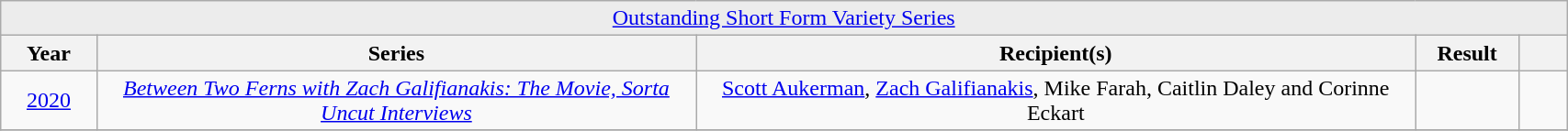<table class="wikitable plainrowheaders" style="font-size: 100%" width=90%>
<tr>
<td style="background: #ececec; color:grey; text-align:center;" colspan="10"><a href='#'>Outstanding Short Form Variety Series</a></td>
</tr>
<tr>
<th width="4%">Year</th>
<th width="25%">Series</th>
<th width="30%">Recipient(s)</th>
<th width="4%">Result</th>
<th width="2%"></th>
</tr>
<tr>
<td style="text-align:center;"><a href='#'>2020</a></td>
<td style="text-align:center;"><em><a href='#'>Between Two Ferns with Zach Galifianakis: The Movie, Sorta Uncut Interviews</a></em></td>
<td style="text-align:center;"><a href='#'>Scott Aukerman</a>, <a href='#'>Zach Galifianakis</a>, Mike Farah, Caitlin Daley and Corinne Eckart</td>
<td></td>
<td style="text-align:center;"></td>
</tr>
<tr>
</tr>
</table>
